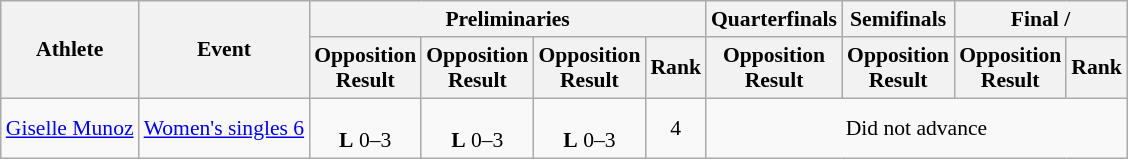<table class=wikitable style="font-size:90%">
<tr>
<th rowspan="2">Athlete</th>
<th rowspan="2">Event</th>
<th colspan="4">Preliminaries</th>
<th>Quarterfinals</th>
<th>Semifinals</th>
<th colspan="2">Final / </th>
</tr>
<tr>
<th>Opposition<br>Result</th>
<th>Opposition<br>Result</th>
<th>Opposition<br>Result</th>
<th>Rank</th>
<th>Opposition<br>Result</th>
<th>Opposition<br>Result</th>
<th>Opposition<br>Result</th>
<th>Rank</th>
</tr>
<tr>
<td><a href='#'>Giselle Munoz</a></td>
<td><a href='#'>Women's singles 6</a></td>
<td align="center"><br><strong>L</strong> 0–3</td>
<td align="center"><br><strong>L</strong> 0–3</td>
<td align="center"><br><strong>L</strong> 0–3</td>
<td align="center">4</td>
<td align="center" colspan="4">Did not advance</td>
</tr>
</table>
